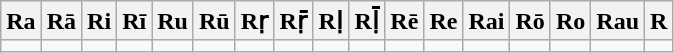<table class=wikitable>
<tr>
<th>Ra</th>
<th>Rā</th>
<th>Ri</th>
<th>Rī</th>
<th>Ru</th>
<th>Rū</th>
<th>Rṛ</th>
<th>Rṝ</th>
<th>Rḷ</th>
<th>Rḹ</th>
<th>Rē</th>
<th>Re</th>
<th>Rai</th>
<th>Rō</th>
<th>Ro</th>
<th>Rau</th>
<th>R</th>
</tr>
<tr>
<td></td>
<td></td>
<td></td>
<td></td>
<td></td>
<td></td>
<td></td>
<td></td>
<td></td>
<td></td>
<td></td>
<td></td>
<td></td>
<td></td>
<td></td>
<td></td>
<td></td>
</tr>
</table>
